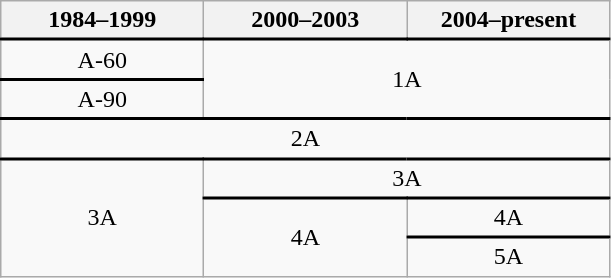<table class="wikitable" style="text-align: center;">
<tr>
<th style="min-width: 8em;">1984–1999</th>
<th style="min-width: 8em;">2000–2003</th>
<th style="min-width: 8em;">2004–present</th>
</tr>
<tr style="border-top:2px solid; height:0px;">
<td>A-60</td>
<td colspan="2" rowspan="2">1A</td>
</tr>
<tr style="border-top:2px solid; height:0px;">
<td>A-90</td>
</tr>
<tr style="border-top:2px solid; height:0px;">
<td colspan="3">2A</td>
</tr>
<tr style="border-top:2px solid; height:0px;">
<td rowspan="3">3A</td>
<td colspan="2">3A</td>
</tr>
<tr style="border-top:2px solid; height:0px;">
<td rowspan="2">4A</td>
<td>4A</td>
</tr>
<tr style="border-top:2px solid; height:0px;">
<td>5A</td>
</tr>
</table>
